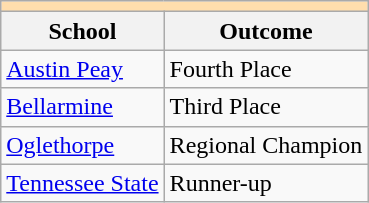<table class="wikitable" style="float:left; margin-right:1em;">
<tr>
<th colspan="3" style="background:#ffdead;"></th>
</tr>
<tr>
<th>School</th>
<th>Outcome</th>
</tr>
<tr>
<td><a href='#'>Austin Peay</a></td>
<td>Fourth Place</td>
</tr>
<tr>
<td><a href='#'>Bellarmine</a></td>
<td>Third Place</td>
</tr>
<tr>
<td><a href='#'>Oglethorpe</a></td>
<td>Regional Champion</td>
</tr>
<tr>
<td><a href='#'>Tennessee State</a></td>
<td>Runner-up</td>
</tr>
</table>
